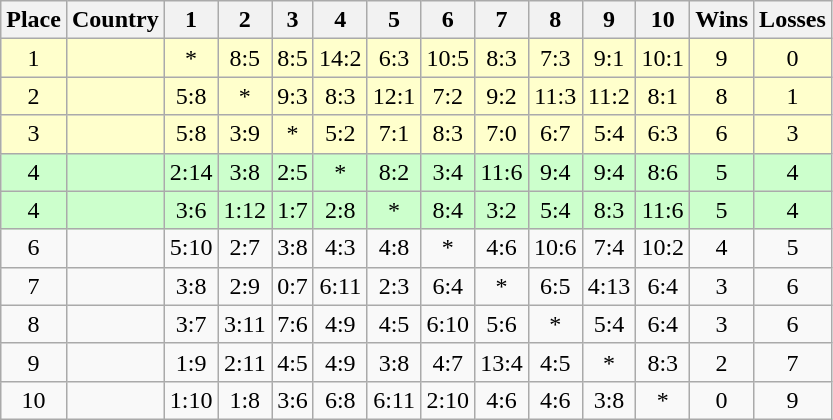<table class=wikitable style="text-align: center;">
<tr>
<th>Place</th>
<th>Country</th>
<th width=20>1</th>
<th width=20>2</th>
<th width=20>3</th>
<th width=20>4</th>
<th width=20>5</th>
<th width=20>6</th>
<th width=20>7</th>
<th width=20>8</th>
<th width=20>9</th>
<th width=20>10</th>
<th width=20>Wins</th>
<th width=20>Losses</th>
</tr>
<tr bgcolor=#ffc>
<td>1</td>
<td align="left"></td>
<td>*</td>
<td>8:5</td>
<td>8:5</td>
<td>14:2</td>
<td>6:3</td>
<td>10:5</td>
<td>8:3</td>
<td>7:3</td>
<td>9:1</td>
<td>10:1</td>
<td>9</td>
<td>0</td>
</tr>
<tr bgcolor=#ffc>
<td>2</td>
<td align="left"></td>
<td>5:8</td>
<td>*</td>
<td>9:3</td>
<td>8:3</td>
<td>12:1</td>
<td>7:2</td>
<td>9:2</td>
<td>11:3</td>
<td>11:2</td>
<td>8:1</td>
<td>8</td>
<td>1</td>
</tr>
<tr bgcolor=#ffc>
<td>3</td>
<td align="left"></td>
<td>5:8</td>
<td>3:9</td>
<td>*</td>
<td>5:2</td>
<td>7:1</td>
<td>8:3</td>
<td>7:0</td>
<td>6:7</td>
<td>5:4</td>
<td>6:3</td>
<td>6</td>
<td>3</td>
</tr>
<tr bgcolor=#cfc>
<td>4</td>
<td align="left"></td>
<td>2:14</td>
<td>3:8</td>
<td>2:5</td>
<td>*</td>
<td>8:2</td>
<td>3:4</td>
<td>11:6</td>
<td>9:4</td>
<td>9:4</td>
<td>8:6</td>
<td>5</td>
<td>4</td>
</tr>
<tr bgcolor=#cfc>
<td>4</td>
<td align="left"></td>
<td>3:6</td>
<td>1:12</td>
<td>1:7</td>
<td>2:8</td>
<td>*</td>
<td>8:4</td>
<td>3:2</td>
<td>5:4</td>
<td>8:3</td>
<td>11:6</td>
<td>5</td>
<td>4</td>
</tr>
<tr>
<td>6</td>
<td align="left"></td>
<td>5:10</td>
<td>2:7</td>
<td>3:8</td>
<td>4:3</td>
<td>4:8</td>
<td>*</td>
<td>4:6</td>
<td>10:6</td>
<td>7:4</td>
<td>10:2</td>
<td>4</td>
<td>5</td>
</tr>
<tr>
<td>7</td>
<td align="left"></td>
<td>3:8</td>
<td>2:9</td>
<td>0:7</td>
<td>6:11</td>
<td>2:3</td>
<td>6:4</td>
<td>*</td>
<td>6:5</td>
<td>4:13</td>
<td>6:4</td>
<td>3</td>
<td>6</td>
</tr>
<tr>
<td>8</td>
<td align="left"></td>
<td>3:7</td>
<td>3:11</td>
<td>7:6</td>
<td>4:9</td>
<td>4:5</td>
<td>6:10</td>
<td>5:6</td>
<td>*</td>
<td>5:4</td>
<td>6:4</td>
<td>3</td>
<td>6</td>
</tr>
<tr>
<td>9</td>
<td align="left"></td>
<td>1:9</td>
<td>2:11</td>
<td>4:5</td>
<td>4:9</td>
<td>3:8</td>
<td>4:7</td>
<td>13:4</td>
<td>4:5</td>
<td>*</td>
<td>8:3</td>
<td>2</td>
<td>7</td>
</tr>
<tr>
<td>10</td>
<td align="left"></td>
<td>1:10</td>
<td>1:8</td>
<td>3:6</td>
<td>6:8</td>
<td>6:11</td>
<td>2:10</td>
<td>4:6</td>
<td>4:6</td>
<td>3:8</td>
<td>*</td>
<td>0</td>
<td>9</td>
</tr>
</table>
